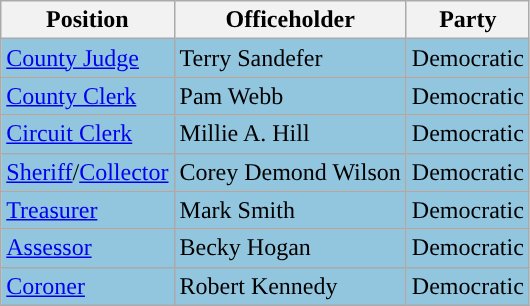<table class="wikitable">
<tr>
<th>Position</th>
<th>Officeholder</th>
<th>Party</th>
</tr>
<tr style="background-color: #92C5DE;">
<td><a href='#'>County Judge</a></td>
<td>Terry Sandefer</td>
<td>Democratic</td>
</tr>
<tr style="background-color: #92C5DE;">
<td><a href='#'>County Clerk</a></td>
<td>Pam Webb</td>
<td>Democratic</td>
</tr>
<tr style="background-color: #92C5DE;">
<td><a href='#'>Circuit Clerk</a></td>
<td>Millie A. Hill</td>
<td>Democratic</td>
</tr>
<tr style="background-color: #92C5DE;">
<td><a href='#'>Sheriff</a>/<a href='#'>Collector</a></td>
<td>Corey Demond Wilson</td>
<td>Democratic</td>
</tr>
<tr style="background-color: #92C5DE;">
<td><a href='#'>Treasurer</a></td>
<td>Mark Smith</td>
<td>Democratic</td>
</tr>
<tr style="background-color: #92C5DE;">
<td><a href='#'>Assessor</a></td>
<td>Becky Hogan</td>
<td>Democratic</td>
</tr>
<tr style="background-color: #92C5DE;">
<td><a href='#'>Coroner</a></td>
<td>Robert Kennedy</td>
<td>Democratic</td>
</tr>
</table>
